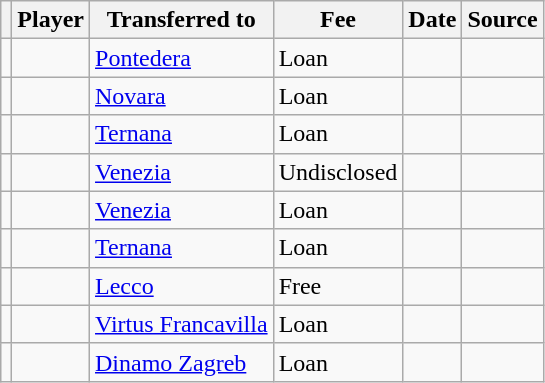<table class="wikitable plainrowheaders sortable">
<tr>
<th></th>
<th scope="col">Player</th>
<th>Transferred to</th>
<th style="width: 65px;">Fee</th>
<th scope="col">Date</th>
<th scope="col">Source</th>
</tr>
<tr>
<td align="center"></td>
<td></td>
<td> <a href='#'>Pontedera</a></td>
<td>Loan</td>
<td></td>
<td></td>
</tr>
<tr>
<td align="center"></td>
<td></td>
<td> <a href='#'>Novara</a></td>
<td>Loan</td>
<td></td>
<td></td>
</tr>
<tr>
<td align="center"></td>
<td></td>
<td> <a href='#'>Ternana</a></td>
<td>Loan</td>
<td></td>
<td></td>
</tr>
<tr>
<td align="center"></td>
<td></td>
<td> <a href='#'>Venezia</a></td>
<td>Undisclosed</td>
<td></td>
<td></td>
</tr>
<tr>
<td align="center"></td>
<td></td>
<td> <a href='#'>Venezia</a></td>
<td>Loan</td>
<td></td>
<td></td>
</tr>
<tr>
<td align="center"></td>
<td></td>
<td> <a href='#'>Ternana</a></td>
<td>Loan</td>
<td></td>
<td></td>
</tr>
<tr>
<td align="center"></td>
<td></td>
<td> <a href='#'>Lecco</a></td>
<td>Free</td>
<td></td>
<td></td>
</tr>
<tr>
<td align="center"></td>
<td></td>
<td> <a href='#'>Virtus Francavilla</a></td>
<td>Loan</td>
<td></td>
<td></td>
</tr>
<tr>
<td align="center"></td>
<td></td>
<td> <a href='#'>Dinamo Zagreb</a></td>
<td>Loan</td>
<td></td>
<td></td>
</tr>
</table>
